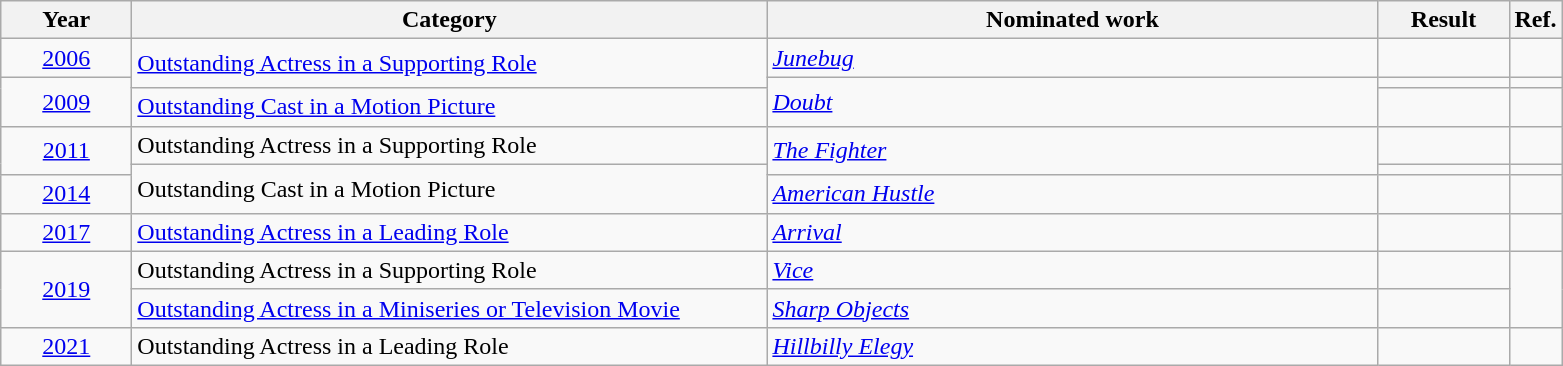<table class=wikitable>
<tr>
<th scope="col" style="width:5em;">Year</th>
<th scope="col" style="width:26em;">Category</th>
<th scope="col" style="width:25em;">Nominated work</th>
<th scope="col" style="width:5em;">Result</th>
<th>Ref.</th>
</tr>
<tr>
<td style="text-align:center;"><a href='#'>2006</a></td>
<td rowspan="2"><a href='#'>Outstanding Actress in a Supporting Role</a></td>
<td><em><a href='#'>Junebug</a></em></td>
<td></td>
<td style="text-align:center;"></td>
</tr>
<tr>
<td rowspan="2" style="text-align:center;"><a href='#'>2009</a></td>
<td rowspan="2"><em><a href='#'>Doubt</a></em></td>
<td></td>
<td style="text-align:center;"></td>
</tr>
<tr>
<td><a href='#'>Outstanding Cast in a Motion Picture</a></td>
<td></td>
<td style="text-align:center;"></td>
</tr>
<tr>
<td rowspan="2" style="text-align:center;"><a href='#'>2011</a></td>
<td>Outstanding Actress in a Supporting Role</td>
<td rowspan="2"><em><a href='#'>The Fighter</a></em></td>
<td></td>
<td style="text-align:center;"></td>
</tr>
<tr>
<td rowspan="2">Outstanding Cast in a Motion Picture</td>
<td></td>
<td style="text-align:center;"></td>
</tr>
<tr>
<td style="text-align:center;"><a href='#'>2014</a></td>
<td><em><a href='#'>American Hustle</a></em></td>
<td></td>
<td style="text-align:center;"></td>
</tr>
<tr>
<td style="text-align:center;"><a href='#'>2017</a></td>
<td><a href='#'>Outstanding Actress in a Leading Role</a></td>
<td><em><a href='#'>Arrival</a></em></td>
<td></td>
<td style="text-align:center;"></td>
</tr>
<tr>
<td rowspan="2" style="text-align:center;"><a href='#'>2019</a></td>
<td>Outstanding Actress in a Supporting Role</td>
<td><em><a href='#'>Vice</a></em></td>
<td></td>
<td rowspan="2" style="text-align:center;"></td>
</tr>
<tr>
<td><a href='#'>Outstanding Actress in a Miniseries or Television Movie</a></td>
<td><em><a href='#'>Sharp Objects</a></em></td>
<td></td>
</tr>
<tr>
<td style="text-align:center;"><a href='#'>2021</a></td>
<td>Outstanding Actress in a Leading Role</td>
<td><em><a href='#'>Hillbilly Elegy</a></em></td>
<td></td>
<td style="text-align:center;"></td>
</tr>
</table>
